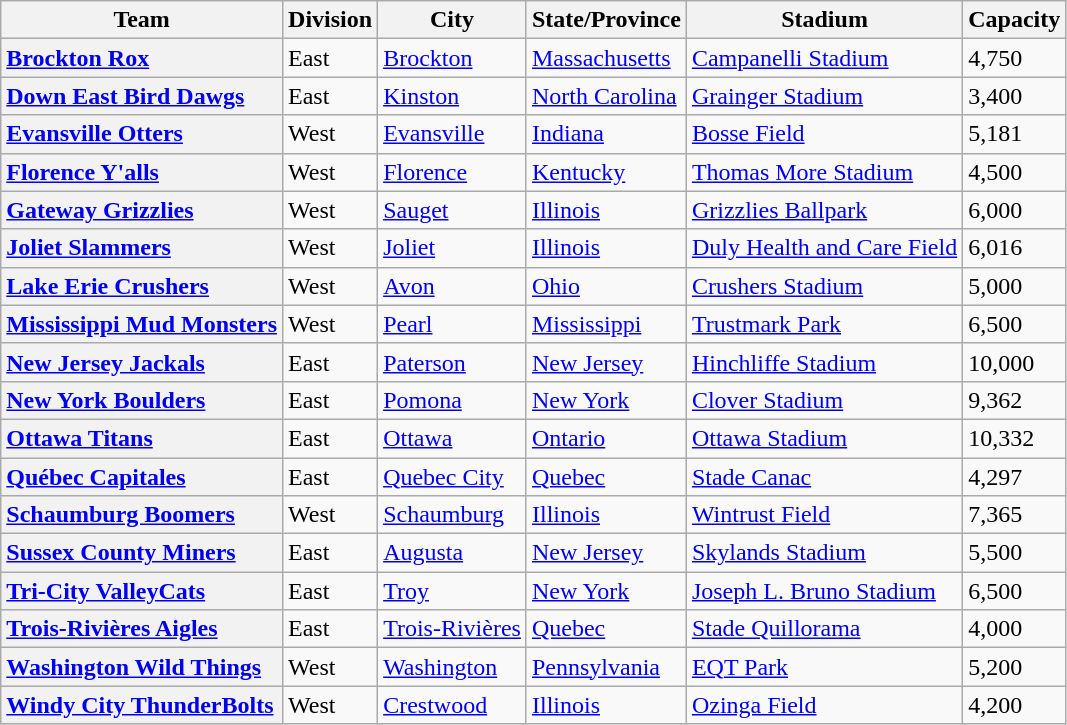<table class="wikitable sortable">
<tr>
<th scope="col">Team</th>
<th scope="col">Division</th>
<th scope="col">City</th>
<th scope="col">State/Province</th>
<th scope="col">Stadium</th>
<th scope="col">Capacity</th>
</tr>
<tr>
<th scope="row" style="text-align:left"><a href='#'>Brockton Rox</a></th>
<td>East</td>
<td><a href='#'>Brockton</a></td>
<td><a href='#'>Massachusetts</a></td>
<td><a href='#'>Campanelli Stadium</a></td>
<td>4,750</td>
</tr>
<tr>
<th scope="row" style="text-align:left"><a href='#'>Down East Bird Dawgs</a></th>
<td>East</td>
<td><a href='#'>Kinston</a></td>
<td><a href='#'>North Carolina</a></td>
<td><a href='#'>Grainger Stadium</a></td>
<td>3,400</td>
</tr>
<tr>
<th scope="row" style="text-align:left"><a href='#'>Evansville Otters</a></th>
<td>West</td>
<td><a href='#'>Evansville</a></td>
<td><a href='#'>Indiana</a></td>
<td><a href='#'>Bosse Field</a></td>
<td>5,181</td>
</tr>
<tr>
<th scope="row" style="text-align:left"><a href='#'>Florence Y'alls</a></th>
<td>West</td>
<td><a href='#'>Florence</a></td>
<td><a href='#'>Kentucky</a></td>
<td><a href='#'>Thomas More Stadium</a></td>
<td>4,500</td>
</tr>
<tr>
<th scope="row" style="text-align:left"><a href='#'>Gateway Grizzlies</a></th>
<td>West</td>
<td><a href='#'>Sauget</a></td>
<td><a href='#'>Illinois</a></td>
<td><a href='#'>Grizzlies Ballpark</a></td>
<td>6,000</td>
</tr>
<tr>
<th scope="row" style="text-align:left"><a href='#'>Joliet Slammers</a></th>
<td>West</td>
<td><a href='#'>Joliet</a></td>
<td><a href='#'>Illinois</a></td>
<td><a href='#'>Duly Health and Care Field</a></td>
<td>6,016</td>
</tr>
<tr>
<th scope="row" style="text-align:left"><a href='#'>Lake Erie Crushers</a></th>
<td>West</td>
<td><a href='#'>Avon</a></td>
<td><a href='#'>Ohio</a></td>
<td><a href='#'>Crushers Stadium</a></td>
<td>5,000</td>
</tr>
<tr>
<th scope="row" style="text-align:left"><a href='#'>Mississippi Mud Monsters</a></th>
<td>West</td>
<td><a href='#'>Pearl</a></td>
<td><a href='#'>Mississippi</a></td>
<td><a href='#'>Trustmark Park</a></td>
<td>6,500</td>
</tr>
<tr>
<th scope="row" style="text-align:left"><a href='#'>New Jersey Jackals</a></th>
<td>East</td>
<td><a href='#'>Paterson</a></td>
<td><a href='#'>New Jersey</a></td>
<td><a href='#'>Hinchliffe Stadium</a></td>
<td>10,000</td>
</tr>
<tr>
<th scope="row" style="text-align:left"><a href='#'>New York Boulders</a></th>
<td>East</td>
<td><a href='#'>Pomona</a></td>
<td><a href='#'>New York</a></td>
<td><a href='#'>Clover Stadium</a></td>
<td>9,362</td>
</tr>
<tr>
<th scope="row" style="text-align:left"><a href='#'>Ottawa Titans</a></th>
<td>East</td>
<td><a href='#'>Ottawa</a></td>
<td><a href='#'>Ontario</a></td>
<td><a href='#'>Ottawa Stadium</a></td>
<td>10,332</td>
</tr>
<tr>
<th scope="row" style="text-align:left"><a href='#'>Québec Capitales</a></th>
<td>East</td>
<td><a href='#'>Quebec City</a></td>
<td><a href='#'>Quebec</a></td>
<td><a href='#'>Stade Canac</a></td>
<td>4,297</td>
</tr>
<tr>
<th scope="row" style="text-align:left"><a href='#'>Schaumburg Boomers</a></th>
<td>West</td>
<td><a href='#'>Schaumburg</a></td>
<td><a href='#'>Illinois</a></td>
<td><a href='#'>Wintrust Field</a></td>
<td>7,365</td>
</tr>
<tr>
<th scope="row" style="text-align:left"><a href='#'>Sussex County Miners</a></th>
<td>East</td>
<td><a href='#'>Augusta</a></td>
<td><a href='#'>New Jersey</a></td>
<td><a href='#'>Skylands Stadium</a></td>
<td>5,500</td>
</tr>
<tr>
<th scope="row" style="text-align:left"><a href='#'>Tri-City ValleyCats</a></th>
<td>East</td>
<td><a href='#'>Troy</a></td>
<td><a href='#'>New York</a></td>
<td><a href='#'>Joseph L. Bruno Stadium</a></td>
<td>6,500</td>
</tr>
<tr>
<th scope="row" style="text-align:left"><a href='#'>Trois-Rivières Aigles</a></th>
<td>East</td>
<td><a href='#'>Trois-Rivières</a></td>
<td><a href='#'>Quebec</a></td>
<td><a href='#'>Stade Quillorama</a></td>
<td>4,000</td>
</tr>
<tr>
<th scope="row" style="text-align:left"><a href='#'>Washington Wild Things</a></th>
<td>West</td>
<td><a href='#'>Washington</a></td>
<td><a href='#'>Pennsylvania</a></td>
<td><a href='#'>EQT Park</a></td>
<td>5,200</td>
</tr>
<tr>
<th scope="row" style="text-align:left"><a href='#'>Windy City ThunderBolts</a></th>
<td>West</td>
<td><a href='#'>Crestwood</a></td>
<td><a href='#'>Illinois</a></td>
<td><a href='#'>Ozinga Field</a></td>
<td>4,200</td>
</tr>
</table>
